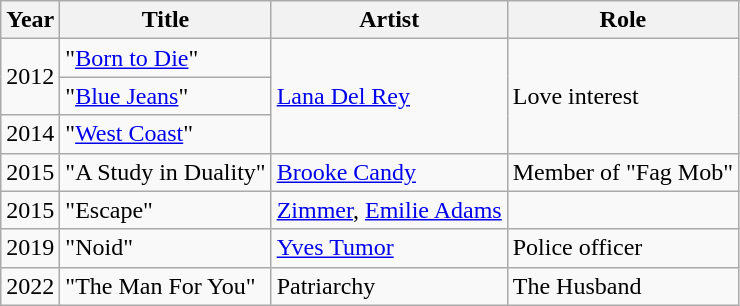<table class="wikitable">
<tr>
<th>Year</th>
<th>Title</th>
<th>Artist</th>
<th>Role</th>
</tr>
<tr>
<td rowspan="2">2012</td>
<td align="left">"<a href='#'>Born to Die</a>"</td>
<td rowspan="3"><a href='#'>Lana Del Rey</a></td>
<td rowspan="3">Love interest</td>
</tr>
<tr>
<td align="left">"<a href='#'>Blue Jeans</a>"</td>
</tr>
<tr>
<td>2014</td>
<td align="left">"<a href='#'>West Coast</a>"</td>
</tr>
<tr>
<td>2015</td>
<td align="left">"A Study in Duality"</td>
<td><a href='#'>Brooke Candy</a></td>
<td>Member of "Fag Mob"</td>
</tr>
<tr>
<td>2015</td>
<td align="left">"Escape"</td>
<td><a href='#'>Zimmer</a>, <a href='#'>Emilie Adams</a></td>
</tr>
<tr>
<td>2019</td>
<td align="left">"Noid"</td>
<td><a href='#'>Yves Tumor</a></td>
<td>Police officer</td>
</tr>
<tr>
<td>2022</td>
<td align="left">"The Man For You"</td>
<td>Patriarchy</td>
<td>The Husband</td>
</tr>
</table>
